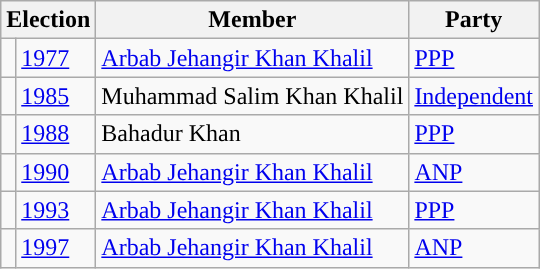<table class="wikitable">
<tr>
<th colspan="2">Election</th>
<th>Member</th>
<th>Party</th>
</tr>
<tr>
<td style="background-color: "></td>
<td><a href='#'>1977</a></td>
<td><a href='#'>Arbab Jehangir Khan Khalil</a></td>
<td><a href='#'>PPP</a></td>
</tr>
<tr>
<td style="background-color: "></td>
<td><a href='#'>1985</a></td>
<td>Muhammad Salim Khan Khalil</td>
<td><a href='#'>Independent</a></td>
</tr>
<tr>
<td style="background-color: "></td>
<td><a href='#'>1988</a></td>
<td>Bahadur Khan</td>
<td><a href='#'>PPP</a></td>
</tr>
<tr>
<td style="background-color: "></td>
<td><a href='#'>1990</a></td>
<td><a href='#'>Arbab Jehangir Khan Khalil</a></td>
<td><a href='#'>ANP</a></td>
</tr>
<tr>
<td style="background-color: "></td>
<td><a href='#'>1993</a></td>
<td><a href='#'>Arbab Jehangir Khan Khalil</a></td>
<td><a href='#'>PPP</a></td>
</tr>
<tr>
<td style="background-color: "></td>
<td><a href='#'>1997</a></td>
<td><a href='#'>Arbab Jehangir Khan Khalil</a></td>
<td><a href='#'>ANP</a></td>
</tr>
</table>
